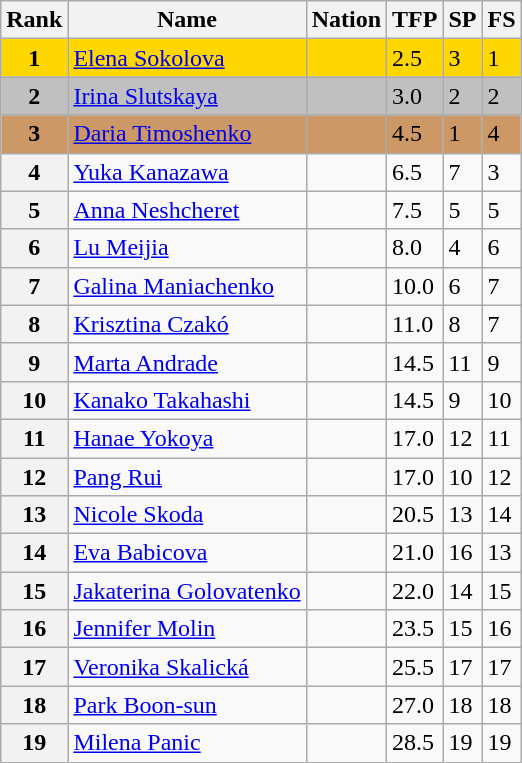<table class="wikitable sortable">
<tr>
<th>Rank</th>
<th>Name</th>
<th>Nation</th>
<th>TFP</th>
<th>SP</th>
<th>FS</th>
</tr>
<tr bgcolor="gold">
<td align="center"><strong>1</strong></td>
<td><a href='#'>Elena Sokolova</a></td>
<td></td>
<td>2.5</td>
<td>3</td>
<td>1</td>
</tr>
<tr bgcolor="silver">
<td align="center"><strong>2</strong></td>
<td><a href='#'>Irina Slutskaya</a></td>
<td></td>
<td>3.0</td>
<td>2</td>
<td>2</td>
</tr>
<tr bgcolor="cc9966">
<td align="center"><strong>3</strong></td>
<td><a href='#'>Daria Timoshenko</a></td>
<td></td>
<td>4.5</td>
<td>1</td>
<td>4</td>
</tr>
<tr>
<th>4</th>
<td><a href='#'>Yuka Kanazawa</a></td>
<td></td>
<td>6.5</td>
<td>7</td>
<td>3</td>
</tr>
<tr>
<th>5</th>
<td><a href='#'>Anna Neshcheret</a></td>
<td></td>
<td>7.5</td>
<td>5</td>
<td>5</td>
</tr>
<tr>
<th>6</th>
<td><a href='#'>Lu Meijia</a></td>
<td></td>
<td>8.0</td>
<td>4</td>
<td>6</td>
</tr>
<tr>
<th>7</th>
<td><a href='#'>Galina Maniachenko</a></td>
<td></td>
<td>10.0</td>
<td>6</td>
<td>7</td>
</tr>
<tr>
<th>8</th>
<td><a href='#'>Krisztina Czakó</a></td>
<td></td>
<td>11.0</td>
<td>8</td>
<td>7</td>
</tr>
<tr>
<th>9</th>
<td><a href='#'>Marta Andrade</a></td>
<td></td>
<td>14.5</td>
<td>11</td>
<td>9</td>
</tr>
<tr>
<th>10</th>
<td><a href='#'>Kanako Takahashi</a></td>
<td></td>
<td>14.5</td>
<td>9</td>
<td>10</td>
</tr>
<tr>
<th>11</th>
<td><a href='#'>Hanae Yokoya</a></td>
<td></td>
<td>17.0</td>
<td>12</td>
<td>11</td>
</tr>
<tr>
<th>12</th>
<td><a href='#'>Pang Rui</a></td>
<td></td>
<td>17.0</td>
<td>10</td>
<td>12</td>
</tr>
<tr>
<th>13</th>
<td><a href='#'>Nicole Skoda</a></td>
<td></td>
<td>20.5</td>
<td>13</td>
<td>14</td>
</tr>
<tr>
<th>14</th>
<td><a href='#'>Eva Babicova</a></td>
<td></td>
<td>21.0</td>
<td>16</td>
<td>13</td>
</tr>
<tr>
<th>15</th>
<td><a href='#'>Jakaterina Golovatenko</a></td>
<td></td>
<td>22.0</td>
<td>14</td>
<td>15</td>
</tr>
<tr>
<th>16</th>
<td><a href='#'>Jennifer Molin</a></td>
<td></td>
<td>23.5</td>
<td>15</td>
<td>16</td>
</tr>
<tr>
<th>17</th>
<td><a href='#'>Veronika Skalická</a></td>
<td></td>
<td>25.5</td>
<td>17</td>
<td>17</td>
</tr>
<tr>
<th>18</th>
<td><a href='#'>Park Boon-sun</a></td>
<td></td>
<td>27.0</td>
<td>18</td>
<td>18</td>
</tr>
<tr>
<th>19</th>
<td><a href='#'>Milena Panic</a></td>
<td></td>
<td>28.5</td>
<td>19</td>
<td>19</td>
</tr>
</table>
